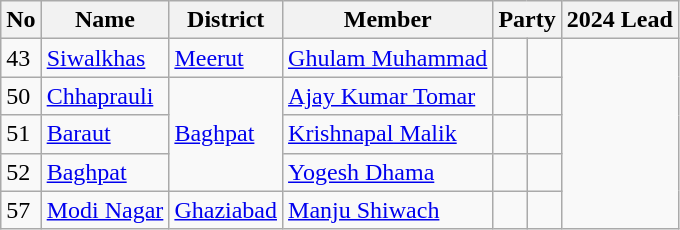<table class="wikitable sortable">
<tr>
<th>No</th>
<th>Name</th>
<th>District</th>
<th>Member</th>
<th colspan="2">Party</th>
<th colspan="2">2024 Lead</th>
</tr>
<tr>
<td>43</td>
<td><a href='#'>Siwalkhas</a></td>
<td><a href='#'>Meerut</a></td>
<td><a href='#'>Ghulam Muhammad</a></td>
<td></td>
<td></td>
</tr>
<tr>
<td>50</td>
<td><a href='#'>Chhaprauli</a></td>
<td rowspan="3"><a href='#'>Baghpat</a></td>
<td><a href='#'> Ajay Kumar Tomar</a></td>
<td></td>
<td></td>
</tr>
<tr>
<td>51</td>
<td><a href='#'>Baraut</a></td>
<td><a href='#'>Krishnapal Malik</a></td>
<td></td>
<td></td>
</tr>
<tr>
<td>52</td>
<td><a href='#'>Baghpat</a></td>
<td><a href='#'>Yogesh Dhama</a></td>
<td></td>
<td></td>
</tr>
<tr>
<td>57</td>
<td><a href='#'>Modi Nagar</a></td>
<td><a href='#'>Ghaziabad</a></td>
<td><a href='#'>Manju Shiwach</a></td>
<td></td>
<td></td>
</tr>
</table>
